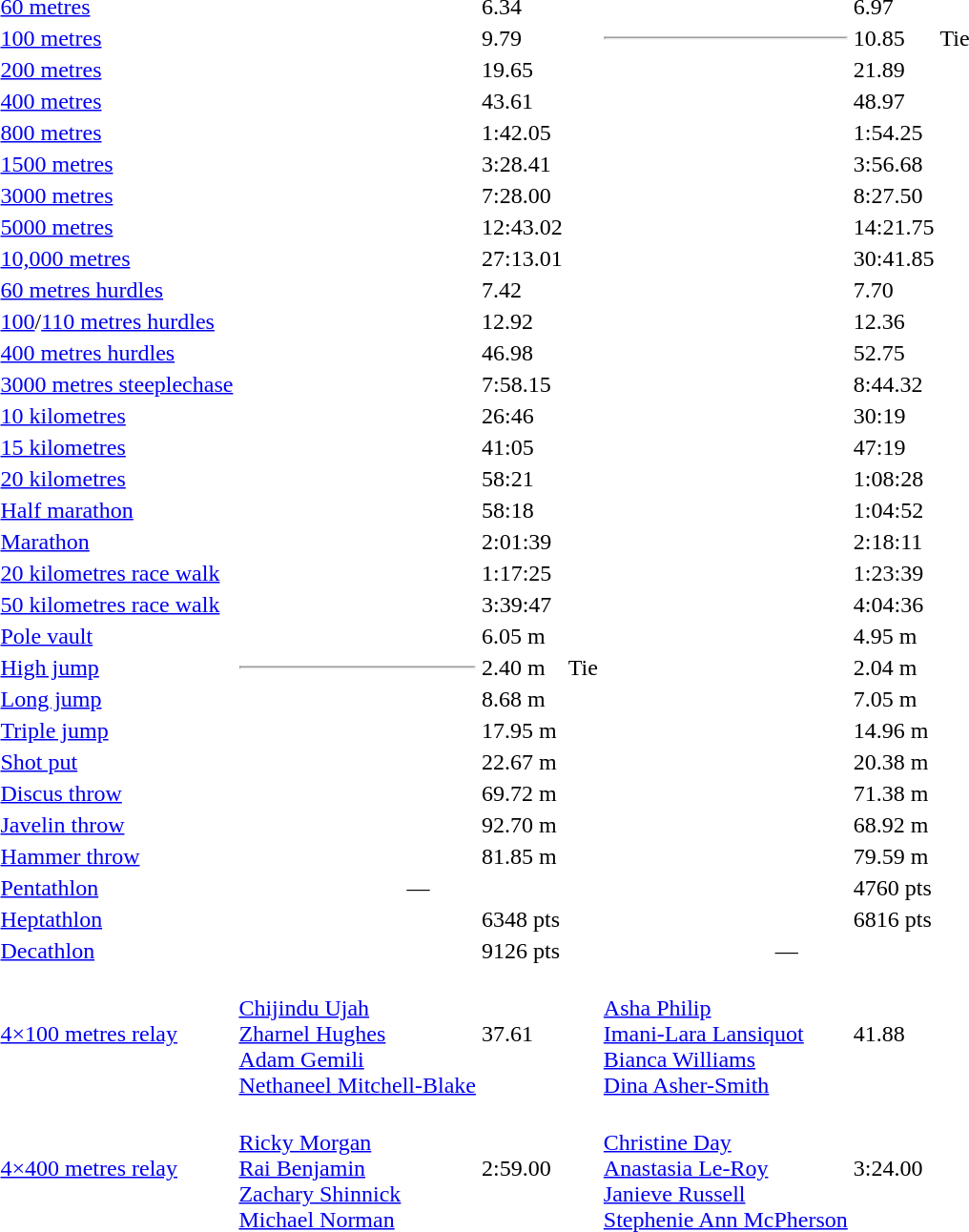<table>
<tr>
<td><a href='#'>60 metres</a></td>
<td></td>
<td>6.34</td>
<td></td>
<td></td>
<td>6.97</td>
<td></td>
</tr>
<tr>
<td><a href='#'>100 metres</a></td>
<td></td>
<td>9.79</td>
<td></td>
<td><hr></td>
<td>10.85</td>
<td>Tie</td>
</tr>
<tr>
<td><a href='#'>200 metres</a></td>
<td></td>
<td>19.65</td>
<td></td>
<td></td>
<td>21.89</td>
<td></td>
</tr>
<tr>
<td><a href='#'>400 metres</a></td>
<td></td>
<td>43.61</td>
<td></td>
<td></td>
<td>48.97</td>
<td></td>
</tr>
<tr>
<td><a href='#'>800 metres</a></td>
<td></td>
<td>1:42.05</td>
<td></td>
<td></td>
<td>1:54.25</td>
<td></td>
</tr>
<tr>
<td><a href='#'>1500 metres</a></td>
<td></td>
<td>3:28.41</td>
<td></td>
<td></td>
<td>3:56.68</td>
<td></td>
</tr>
<tr>
<td><a href='#'>3000 metres</a></td>
<td></td>
<td>7:28.00</td>
<td></td>
<td></td>
<td>8:27.50</td>
<td></td>
</tr>
<tr>
<td><a href='#'>5000 metres</a></td>
<td></td>
<td>12:43.02</td>
<td></td>
<td></td>
<td>14:21.75</td>
<td></td>
</tr>
<tr>
<td><a href='#'>10,000 metres</a></td>
<td></td>
<td>27:13.01</td>
<td></td>
<td></td>
<td>30:41.85</td>
<td></td>
</tr>
<tr>
<td><a href='#'>60 metres hurdles</a></td>
<td></td>
<td>7.42</td>
<td></td>
<td></td>
<td>7.70</td>
<td></td>
</tr>
<tr>
<td><a href='#'>100</a>/<a href='#'>110 metres hurdles</a></td>
<td></td>
<td>12.92</td>
<td></td>
<td></td>
<td>12.36</td>
<td></td>
</tr>
<tr>
<td><a href='#'>400 metres hurdles</a></td>
<td></td>
<td>46.98</td>
<td></td>
<td></td>
<td>52.75</td>
<td></td>
</tr>
<tr>
<td><a href='#'>3000 metres steeplechase</a></td>
<td></td>
<td>7:58.15</td>
<td></td>
<td></td>
<td>8:44.32</td>
<td></td>
</tr>
<tr>
<td><a href='#'>10 kilometres</a></td>
<td></td>
<td>26:46</td>
<td></td>
<td></td>
<td>30:19</td>
<td></td>
</tr>
<tr>
<td><a href='#'>15 kilometres</a></td>
<td></td>
<td>41:05</td>
<td></td>
<td></td>
<td>47:19</td>
<td></td>
</tr>
<tr>
<td><a href='#'>20 kilometres</a></td>
<td></td>
<td>58:21</td>
<td></td>
<td></td>
<td>1:08:28</td>
<td></td>
</tr>
<tr>
<td><a href='#'>Half marathon</a></td>
<td></td>
<td>58:18</td>
<td></td>
<td></td>
<td>1:04:52</td>
<td></td>
</tr>
<tr>
<td><a href='#'>Marathon</a></td>
<td></td>
<td>2:01:39</td>
<td></td>
<td></td>
<td>2:18:11</td>
<td></td>
</tr>
<tr>
<td><a href='#'>20 kilometres race walk</a></td>
<td></td>
<td>1:17:25</td>
<td></td>
<td></td>
<td>1:23:39</td>
<td></td>
</tr>
<tr>
<td><a href='#'>50 kilometres race walk</a></td>
<td></td>
<td>3:39:47</td>
<td></td>
<td></td>
<td>4:04:36</td>
<td></td>
</tr>
<tr>
<td><a href='#'>Pole vault</a></td>
<td></td>
<td>6.05 m</td>
<td></td>
<td></td>
<td>4.95 m</td>
<td></td>
</tr>
<tr>
<td><a href='#'>High jump</a></td>
<td><hr></td>
<td>2.40 m</td>
<td>Tie</td>
<td></td>
<td>2.04 m</td>
<td></td>
</tr>
<tr>
<td><a href='#'>Long jump</a></td>
<td></td>
<td>8.68 m</td>
<td></td>
<td></td>
<td>7.05 m</td>
<td></td>
</tr>
<tr>
<td><a href='#'>Triple jump</a></td>
<td></td>
<td>17.95 m</td>
<td></td>
<td></td>
<td>14.96 m</td>
<td></td>
</tr>
<tr>
<td><a href='#'>Shot put</a></td>
<td></td>
<td>22.67 m</td>
<td></td>
<td></td>
<td>20.38 m</td>
<td></td>
</tr>
<tr>
<td><a href='#'>Discus throw</a></td>
<td></td>
<td>69.72 m</td>
<td></td>
<td></td>
<td>71.38 m</td>
<td></td>
</tr>
<tr>
<td><a href='#'>Javelin throw</a></td>
<td></td>
<td>92.70 m</td>
<td></td>
<td></td>
<td>68.92 m</td>
<td></td>
</tr>
<tr>
<td><a href='#'>Hammer throw</a></td>
<td></td>
<td>81.85 m</td>
<td></td>
<td></td>
<td>79.59 m</td>
<td></td>
</tr>
<tr>
<td><a href='#'>Pentathlon</a></td>
<td align=center colspan=3>—</td>
<td></td>
<td>4760 pts</td>
<td></td>
</tr>
<tr>
<td><a href='#'>Heptathlon</a></td>
<td></td>
<td>6348 pts</td>
<td></td>
<td></td>
<td>6816 pts</td>
<td></td>
</tr>
<tr>
<td><a href='#'>Decathlon</a></td>
<td></td>
<td>9126 pts</td>
<td></td>
<td align=center colspan=3>—</td>
</tr>
<tr>
<td><a href='#'>4×100 metres relay</a></td>
<td><br><a href='#'>Chijindu Ujah</a><br><a href='#'>Zharnel Hughes</a><br><a href='#'>Adam Gemili</a><br><a href='#'>Nethaneel Mitchell-Blake</a></td>
<td>37.61</td>
<td></td>
<td><br><a href='#'>Asha Philip</a><br><a href='#'>Imani-Lara Lansiquot</a><br><a href='#'>Bianca Williams</a><br><a href='#'>Dina Asher-Smith</a></td>
<td>41.88</td>
<td></td>
</tr>
<tr>
<td><a href='#'>4×400 metres relay</a></td>
<td><br><a href='#'>Ricky Morgan</a><br><a href='#'>Rai Benjamin</a><br><a href='#'>Zachary Shinnick</a><br><a href='#'>Michael Norman</a></td>
<td>2:59.00</td>
<td></td>
<td><br><a href='#'>Christine Day</a><br><a href='#'>Anastasia Le-Roy</a><br><a href='#'>Janieve Russell</a><br><a href='#'>Stephenie Ann McPherson</a></td>
<td>3:24.00</td>
<td></td>
</tr>
</table>
